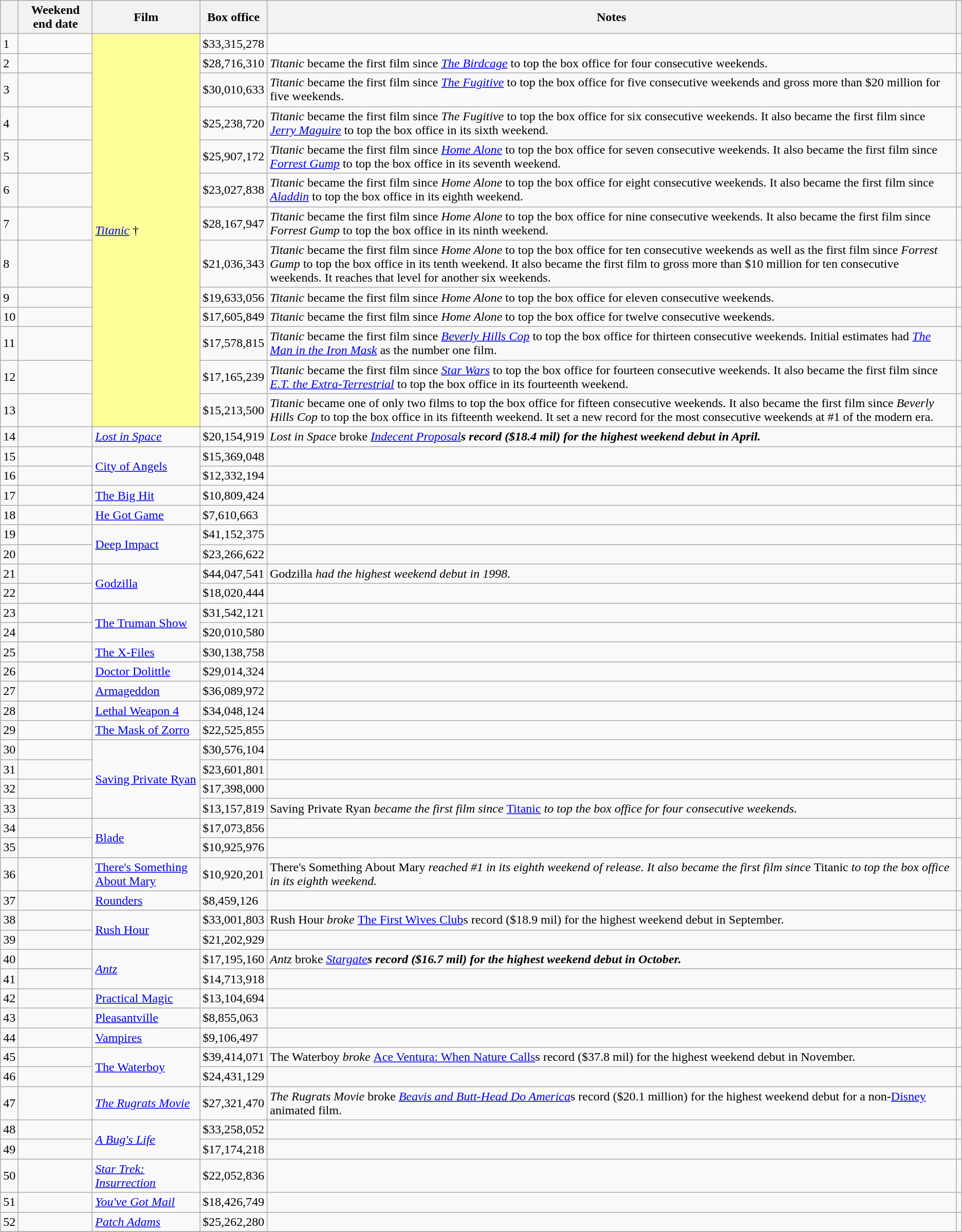<table class="wikitable sortable">
<tr>
<th></th>
<th>Weekend end date</th>
<th>Film</th>
<th>Box office</th>
<th>Notes</th>
<th class="unsortable"></th>
</tr>
<tr>
<td>1</td>
<td></td>
<td rowspan="13" style="background-color:#FFFF99"><em><a href='#'>Titanic</a></em> †</td>
<td>$33,315,278</td>
<td></td>
<td></td>
</tr>
<tr>
<td>2</td>
<td></td>
<td>$28,716,310</td>
<td><em>Titanic</em> became the first film since <em><a href='#'>The Birdcage</a></em> to top the box office for four consecutive weekends.</td>
<td></td>
</tr>
<tr>
<td>3</td>
<td></td>
<td>$30,010,633</td>
<td><em>Titanic</em> became the first film since <em><a href='#'>The Fugitive</a></em> to top the box office for five consecutive weekends and gross more than $20 million for five weekends.</td>
<td></td>
</tr>
<tr>
<td>4</td>
<td></td>
<td>$25,238,720</td>
<td><em>Titanic</em> became the first film since <em>The Fugitive</em> to top the box office for six consecutive weekends. It also became the first film since <em><a href='#'>Jerry Maguire</a></em> to top the box office in its sixth weekend.</td>
<td></td>
</tr>
<tr>
<td>5</td>
<td></td>
<td>$25,907,172</td>
<td><em>Titanic</em> became the first film since <em><a href='#'>Home Alone</a></em> to top the box office for seven consecutive weekends. It also became the first film since <em><a href='#'>Forrest Gump</a></em> to top the box office in its seventh weekend.</td>
<td></td>
</tr>
<tr>
<td>6</td>
<td></td>
<td>$23,027,838</td>
<td><em>Titanic</em> became the first film since <em>Home Alone</em> to top the box office for eight consecutive weekends. It also became the first film since <em><a href='#'>Aladdin</a></em> to top the box office in its eighth weekend.</td>
<td></td>
</tr>
<tr>
<td>7</td>
<td></td>
<td>$28,167,947</td>
<td><em>Titanic</em> became the first film since <em>Home Alone</em> to top the box office for nine consecutive weekends. It also became the first film since <em>Forrest Gump</em> to top the box office in its ninth weekend.</td>
<td></td>
</tr>
<tr>
<td>8</td>
<td></td>
<td>$21,036,343</td>
<td><em>Titanic</em> became the first film since <em>Home Alone</em> to top the box office for ten consecutive weekends as well as the first film since <em>Forrest Gump</em> to top the box office in its tenth weekend. It also became the first film to gross more than $10 million for ten consecutive weekends. It reaches that level for another six weekends.</td>
<td></td>
</tr>
<tr>
<td>9</td>
<td></td>
<td>$19,633,056</td>
<td><em>Titanic</em> became the first film since <em>Home Alone</em> to top the box office for eleven consecutive weekends.</td>
<td></td>
</tr>
<tr>
<td>10</td>
<td></td>
<td>$17,605,849</td>
<td><em>Titanic</em> became the first film since <em>Home Alone</em> to top the box office for twelve consecutive weekends.</td>
<td></td>
</tr>
<tr>
<td>11</td>
<td></td>
<td>$17,578,815</td>
<td><em>Titanic</em> became the first film since <em><a href='#'>Beverly Hills Cop</a></em> to top the box office for thirteen consecutive weekends. Initial estimates had <em><a href='#'>The Man in the Iron Mask</a></em> as the number one film.</td>
<td></td>
</tr>
<tr>
<td>12</td>
<td></td>
<td>$17,165,239</td>
<td><em>Titanic</em> became the first film since <em><a href='#'>Star Wars</a></em> to top the box office for fourteen consecutive weekends. It also became the first film since <em><a href='#'>E.T. the Extra-Terrestrial</a></em> to top the box office in its fourteenth weekend.</td>
<td></td>
</tr>
<tr>
<td>13</td>
<td></td>
<td>$15,213,500</td>
<td><em>Titanic</em> became one of only two films to top the box office for fifteen consecutive weekends. It also became the first film since <em>Beverly Hills Cop</em> to top the box office in its fifteenth weekend. It set a new record for the most consecutive weekends at #1 of the modern era.</td>
<td></td>
</tr>
<tr>
<td>14</td>
<td></td>
<td><em><a href='#'>Lost in Space</a></em></td>
<td>$20,154,919</td>
<td><em>Lost in Space</em> broke <em><a href='#'>Indecent Proposal</a><strong>s record ($18.4 mil) for the highest weekend debut in April.</td>
<td></td>
</tr>
<tr>
<td>15</td>
<td></td>
<td rowspan="2"></em><a href='#'>City of Angels</a><em></td>
<td>$15,369,048</td>
<td></td>
<td></td>
</tr>
<tr>
<td>16</td>
<td></td>
<td>$12,332,194</td>
<td></td>
<td></td>
</tr>
<tr>
<td>17</td>
<td></td>
<td></em><a href='#'>The Big Hit</a><em></td>
<td>$10,809,424</td>
<td></td>
<td></td>
</tr>
<tr>
<td>18</td>
<td></td>
<td></em><a href='#'>He Got Game</a><em></td>
<td>$7,610,663</td>
<td></td>
<td></td>
</tr>
<tr>
<td>19</td>
<td></td>
<td rowspan="2"></em><a href='#'>Deep Impact</a><em></td>
<td>$41,152,375</td>
<td></td>
<td></td>
</tr>
<tr>
<td>20</td>
<td></td>
<td>$23,266,622</td>
<td></td>
<td></td>
</tr>
<tr>
<td>21</td>
<td></td>
<td rowspan="2"></em><a href='#'>Godzilla</a><em></td>
<td>$44,047,541</td>
<td></em>Godzilla<em> had the highest weekend debut in 1998.</td>
<td></td>
</tr>
<tr>
<td>22</td>
<td></td>
<td>$18,020,444</td>
<td></td>
<td></td>
</tr>
<tr>
<td>23</td>
<td></td>
<td rowspan="2"></em><a href='#'>The Truman Show</a><em></td>
<td>$31,542,121</td>
<td></td>
<td></td>
</tr>
<tr>
<td>24</td>
<td></td>
<td>$20,010,580</td>
<td></td>
<td></td>
</tr>
<tr>
<td>25</td>
<td></td>
<td></em><a href='#'>The X-Files</a><em></td>
<td>$30,138,758</td>
<td></td>
<td></td>
</tr>
<tr>
<td>26</td>
<td></td>
<td></em><a href='#'>Doctor Dolittle</a><em></td>
<td>$29,014,324</td>
<td></td>
<td></td>
</tr>
<tr>
<td>27</td>
<td></td>
<td></em><a href='#'>Armageddon</a><em></td>
<td>$36,089,972</td>
<td></td>
<td></td>
</tr>
<tr>
<td>28</td>
<td></td>
<td></em><a href='#'>Lethal Weapon 4</a><em></td>
<td>$34,048,124</td>
<td></td>
<td></td>
</tr>
<tr>
<td>29</td>
<td></td>
<td></em><a href='#'>The Mask of Zorro</a><em></td>
<td>$22,525,855</td>
<td></td>
<td></td>
</tr>
<tr>
<td>30</td>
<td></td>
<td rowspan="4"></em><a href='#'>Saving Private Ryan</a><em></td>
<td>$30,576,104</td>
<td></td>
<td></td>
</tr>
<tr>
<td>31</td>
<td></td>
<td>$23,601,801</td>
<td></td>
<td></td>
</tr>
<tr>
<td>32</td>
<td></td>
<td>$17,398,000</td>
<td></td>
<td></td>
</tr>
<tr>
<td>33</td>
<td></td>
<td>$13,157,819</td>
<td></em>Saving Private Ryan<em> became the first film since </em><a href='#'>Titanic</a><em> to top the box office for four consecutive weekends.</td>
<td></td>
</tr>
<tr>
<td>34</td>
<td></td>
<td rowspan="2"></em><a href='#'>Blade</a><em></td>
<td>$17,073,856</td>
<td></td>
<td></td>
</tr>
<tr>
<td>35</td>
<td></td>
<td>$10,925,976</td>
<td></td>
<td></td>
</tr>
<tr>
<td>36</td>
<td></td>
<td></em><a href='#'>There's Something About Mary</a><em></td>
<td>$10,920,201</td>
<td></em>There's Something About Mary<em> reached #1 in its eighth weekend of release. It also became the first film since </em>Titanic<em> to top the box office in its eighth weekend.</td>
<td></td>
</tr>
<tr>
<td>37</td>
<td></td>
<td></em><a href='#'>Rounders</a><em></td>
<td>$8,459,126</td>
<td></td>
<td></td>
</tr>
<tr>
<td>38</td>
<td></td>
<td rowspan="2"></em><a href='#'>Rush Hour</a><em></td>
<td>$33,001,803</td>
<td></em>Rush Hour<em> broke </em><a href='#'>The First Wives Club</a></strong>s record ($18.9 mil) for the highest weekend debut in September.</td>
<td></td>
</tr>
<tr>
<td>39</td>
<td></td>
<td>$21,202,929</td>
<td></td>
<td></td>
</tr>
<tr>
<td>40</td>
<td></td>
<td rowspan="2"><em><a href='#'>Antz</a></em></td>
<td>$17,195,160</td>
<td><em>Antz</em> broke <em><a href='#'>Stargate</a><strong>s record ($16.7 mil) for the highest weekend debut in October.</td>
<td></td>
</tr>
<tr>
<td>41</td>
<td></td>
<td>$14,713,918</td>
<td></td>
<td></td>
</tr>
<tr>
<td>42</td>
<td></td>
<td></em><a href='#'>Practical Magic</a><em></td>
<td>$13,104,694</td>
<td></td>
<td></td>
</tr>
<tr>
<td>43</td>
<td></td>
<td></em><a href='#'>Pleasantville</a><em></td>
<td>$8,855,063</td>
<td></td>
<td></td>
</tr>
<tr>
<td>44</td>
<td></td>
<td></em><a href='#'>Vampires</a><em></td>
<td>$9,106,497</td>
<td></td>
<td></td>
</tr>
<tr>
<td>45</td>
<td></td>
<td rowspan="2"></em><a href='#'>The Waterboy</a><em></td>
<td>$39,414,071</td>
<td></em>The Waterboy<em> broke </em><a href='#'>Ace Ventura: When Nature Calls</a></strong>s record ($37.8 mil) for the highest weekend debut in November.</td>
<td></td>
</tr>
<tr>
<td>46</td>
<td></td>
<td>$24,431,129</td>
<td></td>
<td></td>
</tr>
<tr>
<td>47</td>
<td></td>
<td><em><a href='#'>The Rugrats Movie</a></em></td>
<td>$27,321,470</td>
<td><em>The Rugrats Movie</em> broke <em><a href='#'>Beavis and Butt-Head Do America</a></em>s record ($20.1 million) for the highest weekend debut for a non-<a href='#'>Disney</a> animated film.</td>
<td></td>
</tr>
<tr>
<td>48</td>
<td></td>
<td rowspan="2"><em><a href='#'>A Bug's Life</a></em></td>
<td>$33,258,052</td>
<td></td>
<td></td>
</tr>
<tr>
<td>49</td>
<td></td>
<td>$17,174,218</td>
<td></td>
<td></td>
</tr>
<tr>
<td>50</td>
<td></td>
<td><em><a href='#'>Star Trek: Insurrection</a></em></td>
<td>$22,052,836</td>
<td></td>
<td></td>
</tr>
<tr>
<td>51</td>
<td></td>
<td><em><a href='#'>You've Got Mail</a></em></td>
<td>$18,426,749</td>
<td></td>
<td></td>
</tr>
<tr>
<td>52</td>
<td></td>
<td><em><a href='#'>Patch Adams</a></em></td>
<td>$25,262,280</td>
<td></td>
<td></td>
</tr>
<tr>
</tr>
</table>
